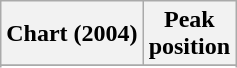<table class="wikitable sortable plainrowheaders" style="text-align:center">
<tr>
<th scope="col">Chart (2004)</th>
<th scope="col">Peak<br>position</th>
</tr>
<tr>
</tr>
<tr>
</tr>
<tr>
</tr>
<tr>
</tr>
</table>
